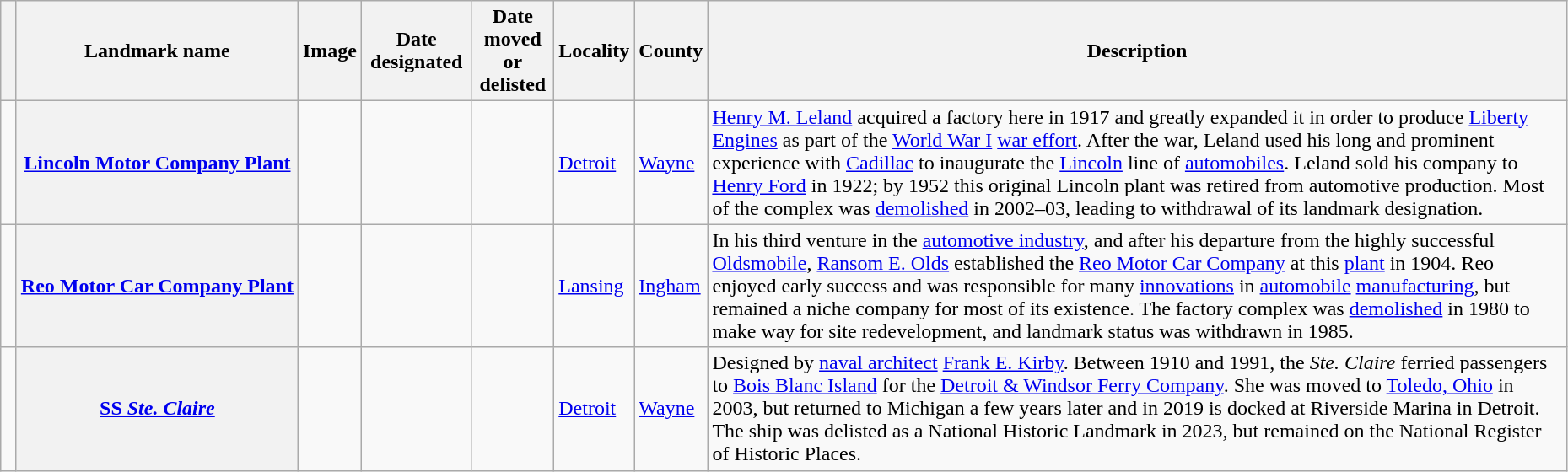<table class="wikitable plainrowheaders" style="width:98%">
<tr>
<th scope="col" width=1%"></th>
<th scope="col" width="18%">Landmark name<br></th>
<th scope="col" class="unsortable">Image<br></th>
<th scope="col">Date designated<br></th>
<th scope="col">Date moved<br>or delisted</th>
<th scope="col">Locality<br></th>
<th scope="col">County<br></th>
<th scope="col" class="unsortable">Description<br></th>
</tr>
<tr>
<td></td>
<th scope="row"><a href='#'>Lincoln Motor Company Plant</a></th>
<td></td>
<td></td>
<td></td>
<td><a href='#'>Detroit</a></td>
<td><a href='#'>Wayne</a></td>
<td><a href='#'>Henry M. Leland</a> acquired a factory here in 1917 and greatly expanded it in order to produce <a href='#'>Liberty Engines</a> as part of the <a href='#'>World War I</a> <a href='#'>war effort</a>. After the war, Leland used his long and prominent experience with <a href='#'>Cadillac</a> to inaugurate the <a href='#'>Lincoln</a> line of <a href='#'>automobiles</a>. Leland sold his company to <a href='#'>Henry Ford</a> in 1922; by 1952 this original Lincoln plant was retired from automotive production. Most of the complex was <a href='#'>demolished</a> in 2002–03, leading to withdrawal of its landmark designation.</td>
</tr>
<tr>
<td></td>
<th scope="row"><a href='#'>Reo Motor Car Company Plant</a></th>
<td></td>
<td></td>
<td></td>
<td><a href='#'>Lansing</a></td>
<td><a href='#'>Ingham</a></td>
<td>In his third venture in the <a href='#'>automotive industry</a>, and after his departure from the highly successful <a href='#'>Oldsmobile</a>, <a href='#'>Ransom E. Olds</a> established the <a href='#'>Reo Motor Car Company</a> at this <a href='#'>plant</a> in 1904. Reo enjoyed early success and was responsible for many <a href='#'>innovations</a> in <a href='#'>automobile</a> <a href='#'>manufacturing</a>, but remained a niche company for most of its existence. The factory complex was <a href='#'>demolished</a> in 1980 to make way for site redevelopment, and landmark status was withdrawn in 1985.</td>
</tr>
<tr>
<td></td>
<th scope="row"><a href='#'>SS <em>Ste. Claire</em></a></th>
<td></td>
<td></td>
<td></td>
<td><a href='#'>Detroit</a></td>
<td><a href='#'>Wayne</a></td>
<td>Designed by <a href='#'>naval architect</a> <a href='#'>Frank E. Kirby</a>. Between 1910 and 1991, the <em>Ste. Claire</em> ferried passengers to <a href='#'>Bois Blanc Island</a> for the <a href='#'>Detroit & Windsor Ferry Company</a>.  She was moved to <a href='#'>Toledo, Ohio</a> in 2003, but returned to Michigan a few years later and in 2019 is docked at Riverside Marina in Detroit. The ship was delisted as a National Historic Landmark in 2023, but remained on the National Register of Historic Places.</td>
</tr>
</table>
